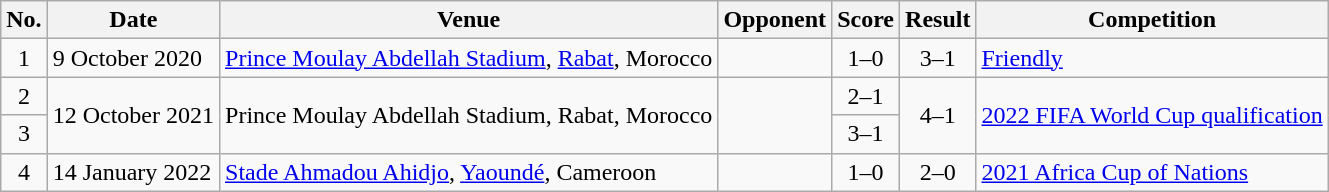<table class="wikitable sortable">
<tr>
<th scope="col">No.</th>
<th scope="col">Date</th>
<th scope="col">Venue</th>
<th scope="col">Opponent</th>
<th scope="col">Score</th>
<th scope="col">Result</th>
<th scope="col">Competition</th>
</tr>
<tr>
<td align="center">1</td>
<td>9 October 2020</td>
<td><a href='#'>Prince Moulay Abdellah Stadium</a>, <a href='#'>Rabat</a>, Morocco</td>
<td></td>
<td align="center">1–0</td>
<td align="center">3–1</td>
<td><a href='#'>Friendly</a></td>
</tr>
<tr>
<td align="center">2</td>
<td rowspan="2">12 October 2021</td>
<td rowspan="2">Prince Moulay Abdellah Stadium, Rabat, Morocco</td>
<td rowspan="2"></td>
<td align="center">2–1</td>
<td rowspan="2" align="center">4–1</td>
<td rowspan="2"><a href='#'>2022 FIFA World Cup qualification</a></td>
</tr>
<tr>
<td align="center">3</td>
<td align="center">3–1</td>
</tr>
<tr>
<td align="center">4</td>
<td>14 January 2022</td>
<td><a href='#'>Stade Ahmadou Ahidjo</a>, <a href='#'>Yaoundé</a>, Cameroon</td>
<td></td>
<td align="center">1–0</td>
<td align="center">2–0</td>
<td><a href='#'>2021 Africa Cup of Nations</a></td>
</tr>
</table>
